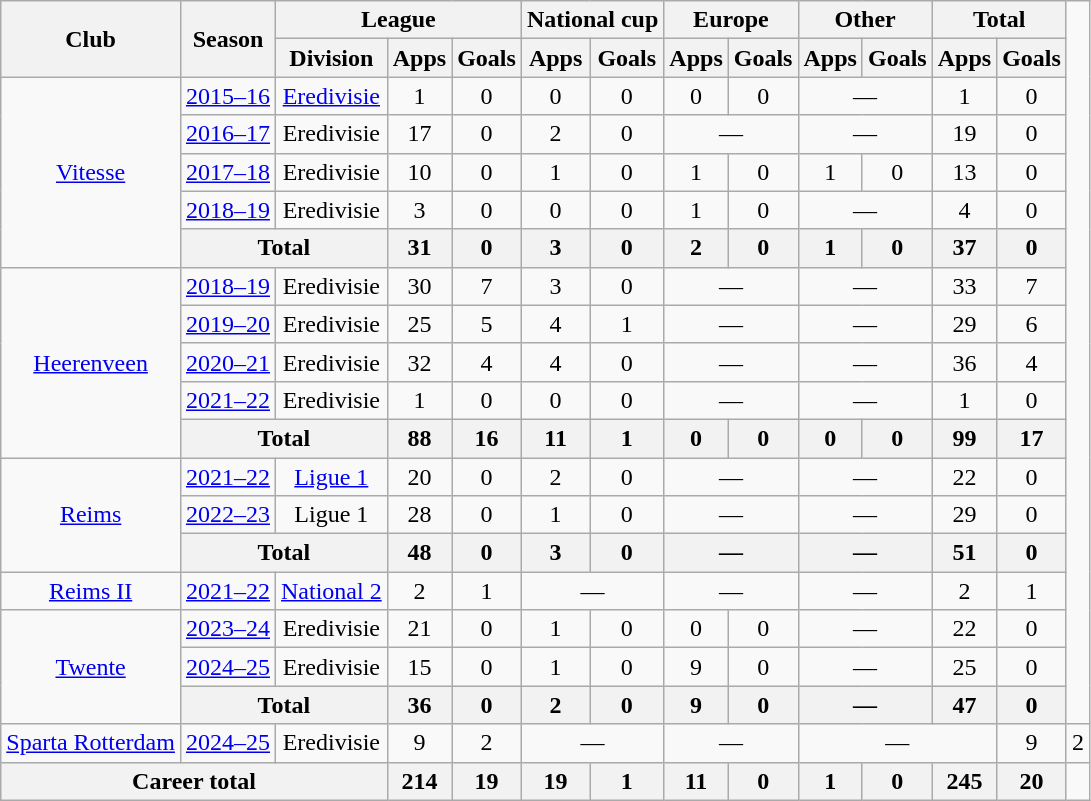<table class="wikitable" style="text-align:center">
<tr>
<th rowspan="2">Club</th>
<th rowspan="2">Season</th>
<th colspan="3">League</th>
<th colspan="2">National cup</th>
<th colspan="2">Europe</th>
<th colspan="2">Other</th>
<th colspan="2">Total</th>
</tr>
<tr>
<th>Division</th>
<th>Apps</th>
<th>Goals</th>
<th>Apps</th>
<th>Goals</th>
<th>Apps</th>
<th>Goals</th>
<th>Apps</th>
<th>Goals</th>
<th>Apps</th>
<th>Goals</th>
</tr>
<tr>
<td rowspan="5"><a href='#'>Vitesse</a></td>
<td><a href='#'>2015–16</a></td>
<td><a href='#'>Eredivisie</a></td>
<td>1</td>
<td>0</td>
<td>0</td>
<td>0</td>
<td>0</td>
<td>0</td>
<td colspan="2">—</td>
<td>1</td>
<td>0</td>
</tr>
<tr>
<td><a href='#'>2016–17</a></td>
<td>Eredivisie</td>
<td>17</td>
<td>0</td>
<td>2</td>
<td>0</td>
<td colspan="2">—</td>
<td colspan="2">—</td>
<td>19</td>
<td>0</td>
</tr>
<tr>
<td><a href='#'>2017–18</a></td>
<td>Eredivisie</td>
<td>10</td>
<td>0</td>
<td>1</td>
<td>0</td>
<td>1</td>
<td>0</td>
<td>1</td>
<td>0</td>
<td>13</td>
<td>0</td>
</tr>
<tr>
<td><a href='#'>2018–19</a></td>
<td>Eredivisie</td>
<td>3</td>
<td>0</td>
<td>0</td>
<td>0</td>
<td>1</td>
<td>0</td>
<td colspan="2">—</td>
<td>4</td>
<td>0</td>
</tr>
<tr>
<th colspan="2">Total</th>
<th>31</th>
<th>0</th>
<th>3</th>
<th>0</th>
<th>2</th>
<th>0</th>
<th>1</th>
<th>0</th>
<th>37</th>
<th>0</th>
</tr>
<tr>
<td rowspan="5"><a href='#'>Heerenveen</a></td>
<td><a href='#'>2018–19</a></td>
<td>Eredivisie</td>
<td>30</td>
<td>7</td>
<td>3</td>
<td>0</td>
<td colspan="2">—</td>
<td colspan="2">—</td>
<td>33</td>
<td>7</td>
</tr>
<tr>
<td><a href='#'>2019–20</a></td>
<td>Eredivisie</td>
<td>25</td>
<td>5</td>
<td>4</td>
<td>1</td>
<td colspan="2">—</td>
<td colspan="2">—</td>
<td>29</td>
<td>6</td>
</tr>
<tr>
<td><a href='#'>2020–21</a></td>
<td>Eredivisie</td>
<td>32</td>
<td>4</td>
<td>4</td>
<td>0</td>
<td colspan="2">—</td>
<td colspan="2">—</td>
<td>36</td>
<td>4</td>
</tr>
<tr>
<td><a href='#'>2021–22</a></td>
<td>Eredivisie</td>
<td>1</td>
<td>0</td>
<td>0</td>
<td>0</td>
<td colspan="2">—</td>
<td colspan="2">—</td>
<td>1</td>
<td>0</td>
</tr>
<tr>
<th colspan="2">Total</th>
<th>88</th>
<th>16</th>
<th>11</th>
<th>1</th>
<th>0</th>
<th>0</th>
<th>0</th>
<th>0</th>
<th>99</th>
<th>17</th>
</tr>
<tr>
<td rowspan="3"><a href='#'>Reims</a></td>
<td><a href='#'>2021–22</a></td>
<td><a href='#'>Ligue 1</a></td>
<td>20</td>
<td>0</td>
<td>2</td>
<td>0</td>
<td colspan="2">—</td>
<td colspan="2">—</td>
<td>22</td>
<td>0</td>
</tr>
<tr>
<td><a href='#'>2022–23</a></td>
<td>Ligue 1</td>
<td>28</td>
<td>0</td>
<td>1</td>
<td>0</td>
<td colspan="2">—</td>
<td colspan="2">—</td>
<td>29</td>
<td>0</td>
</tr>
<tr>
<th colspan="2">Total</th>
<th>48</th>
<th>0</th>
<th>3</th>
<th>0</th>
<th colspan="2">—</th>
<th colspan="2">—</th>
<th>51</th>
<th>0</th>
</tr>
<tr>
<td><a href='#'>Reims II</a></td>
<td><a href='#'>2021–22</a></td>
<td><a href='#'>National 2</a></td>
<td>2</td>
<td>1</td>
<td colspan="2">—</td>
<td colspan="2">—</td>
<td colspan="2">—</td>
<td>2</td>
<td>1</td>
</tr>
<tr>
<td rowspan="3"><a href='#'>Twente</a></td>
<td><a href='#'>2023–24</a></td>
<td>Eredivisie</td>
<td>21</td>
<td>0</td>
<td>1</td>
<td>0</td>
<td>0</td>
<td>0</td>
<td colspan="2">—</td>
<td>22</td>
<td>0</td>
</tr>
<tr>
<td><a href='#'>2024–25</a></td>
<td>Eredivisie</td>
<td>15</td>
<td>0</td>
<td>1</td>
<td>0</td>
<td>9</td>
<td>0</td>
<td colspan="2">—</td>
<td>25</td>
<td>0</td>
</tr>
<tr>
<th colspan="2">Total</th>
<th>36</th>
<th>0</th>
<th>2</th>
<th>0</th>
<th>9</th>
<th>0</th>
<th colspan="2">—</th>
<th>47</th>
<th>0</th>
</tr>
<tr>
<td><a href='#'>Sparta Rotterdam</a></td>
<td><a href='#'>2024–25</a></td>
<td>Eredivisie</td>
<td>9</td>
<td>2</td>
<td colspan="2">—</td>
<td colspan="2">—</td>
<td colspan="3">—</td>
<td>9</td>
<td>2</td>
</tr>
<tr>
<th colspan="3">Career total</th>
<th>214</th>
<th>19</th>
<th>19</th>
<th>1</th>
<th>11</th>
<th>0</th>
<th>1</th>
<th>0</th>
<th>245</th>
<th>20</th>
</tr>
</table>
